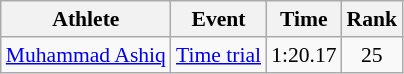<table class=wikitable style=font-size:90%;text-align:center>
<tr>
<th>Athlete</th>
<th>Event</th>
<th>Time</th>
<th>Rank</th>
</tr>
<tr>
<td align=left><a href='#'>Muhammad Ashiq</a></td>
<td align=left><a href='#'>Time trial</a></td>
<td>1:20.17</td>
<td>25</td>
</tr>
</table>
